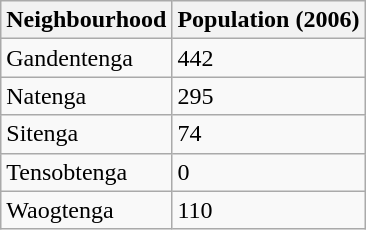<table class="wikitable">
<tr>
<th>Neighbourhood</th>
<th>Population (2006)</th>
</tr>
<tr>
<td>Gandentenga</td>
<td>442</td>
</tr>
<tr>
<td>Natenga</td>
<td>295</td>
</tr>
<tr>
<td>Sitenga</td>
<td>74</td>
</tr>
<tr>
<td>Tensobtenga</td>
<td>0</td>
</tr>
<tr>
<td>Waogtenga</td>
<td>110</td>
</tr>
</table>
